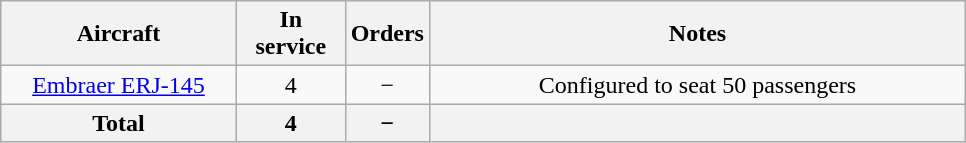<table class="wikitable" style="margin:auto;text-align:center">
<tr>
<th style="width:150px;">Aircraft</th>
<th style="width:65px;">In service</th>
<th style="width:40px;">Orders</th>
<th style="width:350px;">Notes</th>
</tr>
<tr>
<td><a href='#'>Embraer ERJ-145</a></td>
<td>4</td>
<td>−</td>
<td>Configured to seat 50 passengers</td>
</tr>
<tr>
<th>Total</th>
<th>4</th>
<th>−</th>
<th colspan+9></th>
</tr>
</table>
